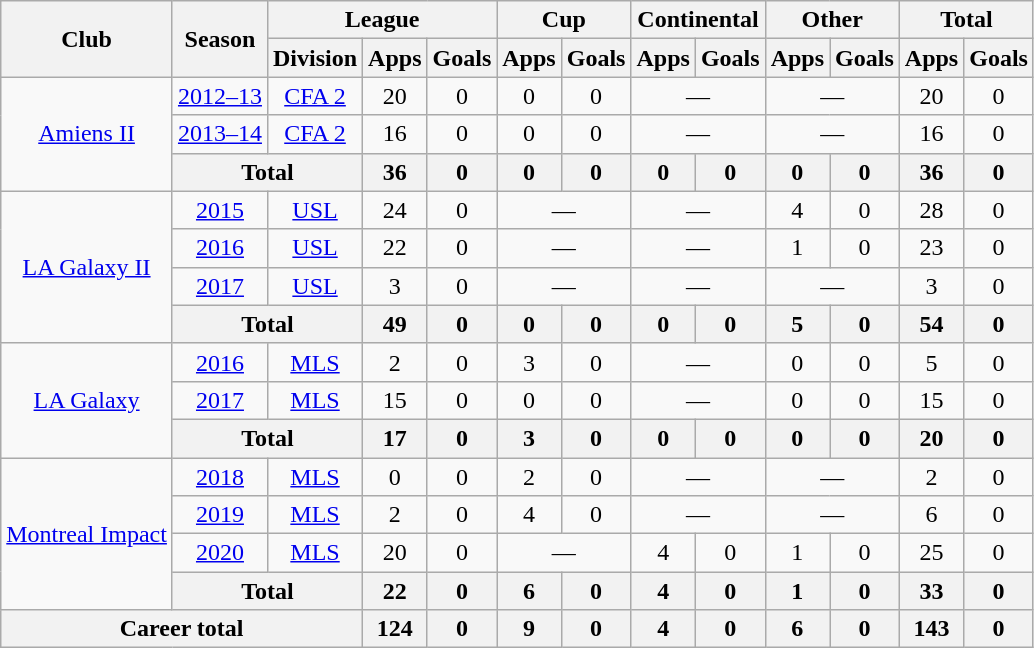<table class="wikitable" style="text-align: center;">
<tr>
<th rowspan="2">Club</th>
<th rowspan="2">Season</th>
<th colspan="3">League</th>
<th colspan="2">Cup</th>
<th colspan="2">Continental</th>
<th colspan="2">Other</th>
<th colspan="2">Total</th>
</tr>
<tr>
<th>Division</th>
<th>Apps</th>
<th>Goals</th>
<th>Apps</th>
<th>Goals</th>
<th>Apps</th>
<th>Goals</th>
<th>Apps</th>
<th>Goals</th>
<th>Apps</th>
<th>Goals</th>
</tr>
<tr>
<td rowspan="3"><a href='#'>Amiens II</a></td>
<td><a href='#'>2012–13</a></td>
<td><a href='#'>CFA 2</a></td>
<td>20</td>
<td>0</td>
<td>0</td>
<td>0</td>
<td colspan="2">—</td>
<td colspan="2">—</td>
<td>20</td>
<td>0</td>
</tr>
<tr>
<td><a href='#'>2013–14</a></td>
<td><a href='#'>CFA 2</a></td>
<td>16</td>
<td>0</td>
<td>0</td>
<td>0</td>
<td colspan="2">—</td>
<td colspan="2">—</td>
<td>16</td>
<td>0</td>
</tr>
<tr>
<th colspan="2">Total</th>
<th>36</th>
<th>0</th>
<th>0</th>
<th>0</th>
<th>0</th>
<th>0</th>
<th>0</th>
<th>0</th>
<th>36</th>
<th>0</th>
</tr>
<tr>
<td rowspan="4"><a href='#'>LA Galaxy II</a></td>
<td><a href='#'>2015</a></td>
<td><a href='#'>USL</a></td>
<td>24</td>
<td>0</td>
<td colspan="2">—</td>
<td colspan="2">—</td>
<td>4</td>
<td>0</td>
<td>28</td>
<td>0</td>
</tr>
<tr>
<td><a href='#'>2016</a></td>
<td><a href='#'>USL</a></td>
<td>22</td>
<td>0</td>
<td colspan="2">—</td>
<td colspan="2">—</td>
<td>1</td>
<td>0</td>
<td>23</td>
<td>0</td>
</tr>
<tr>
<td><a href='#'>2017</a></td>
<td><a href='#'>USL</a></td>
<td>3</td>
<td>0</td>
<td colspan="2">—</td>
<td colspan="2">—</td>
<td colspan="2">—</td>
<td>3</td>
<td>0</td>
</tr>
<tr>
<th colspan="2">Total</th>
<th>49</th>
<th>0</th>
<th>0</th>
<th>0</th>
<th>0</th>
<th>0</th>
<th>5</th>
<th>0</th>
<th>54</th>
<th>0</th>
</tr>
<tr>
<td rowspan="3"><a href='#'>LA Galaxy</a></td>
<td><a href='#'>2016</a></td>
<td><a href='#'>MLS</a></td>
<td>2</td>
<td>0</td>
<td>3</td>
<td>0</td>
<td colspan="2">—</td>
<td>0</td>
<td>0</td>
<td>5</td>
<td>0</td>
</tr>
<tr>
<td><a href='#'>2017</a></td>
<td><a href='#'>MLS</a></td>
<td>15</td>
<td>0</td>
<td>0</td>
<td>0</td>
<td colspan="2">—</td>
<td>0</td>
<td>0</td>
<td>15</td>
<td>0</td>
</tr>
<tr>
<th colspan="2">Total</th>
<th>17</th>
<th>0</th>
<th>3</th>
<th>0</th>
<th>0</th>
<th>0</th>
<th>0</th>
<th>0</th>
<th>20</th>
<th>0</th>
</tr>
<tr>
<td rowspan="4"><a href='#'>Montreal Impact</a></td>
<td><a href='#'>2018</a></td>
<td><a href='#'>MLS</a></td>
<td>0</td>
<td>0</td>
<td>2</td>
<td>0</td>
<td colspan="2">—</td>
<td colspan="2">—</td>
<td>2</td>
<td>0</td>
</tr>
<tr>
<td><a href='#'>2019</a></td>
<td><a href='#'>MLS</a></td>
<td>2</td>
<td>0</td>
<td>4</td>
<td>0</td>
<td colspan="2">—</td>
<td colspan="2">—</td>
<td>6</td>
<td>0</td>
</tr>
<tr>
<td><a href='#'>2020</a></td>
<td><a href='#'>MLS</a></td>
<td>20</td>
<td>0</td>
<td colspan="2">—</td>
<td>4</td>
<td>0</td>
<td>1</td>
<td>0</td>
<td>25</td>
<td>0</td>
</tr>
<tr>
<th colspan="2">Total</th>
<th>22</th>
<th>0</th>
<th>6</th>
<th>0</th>
<th>4</th>
<th>0</th>
<th>1</th>
<th>0</th>
<th>33</th>
<th>0</th>
</tr>
<tr>
<th colspan="3">Career total</th>
<th>124</th>
<th>0</th>
<th>9</th>
<th>0</th>
<th>4</th>
<th>0</th>
<th>6</th>
<th>0</th>
<th>143</th>
<th>0</th>
</tr>
</table>
